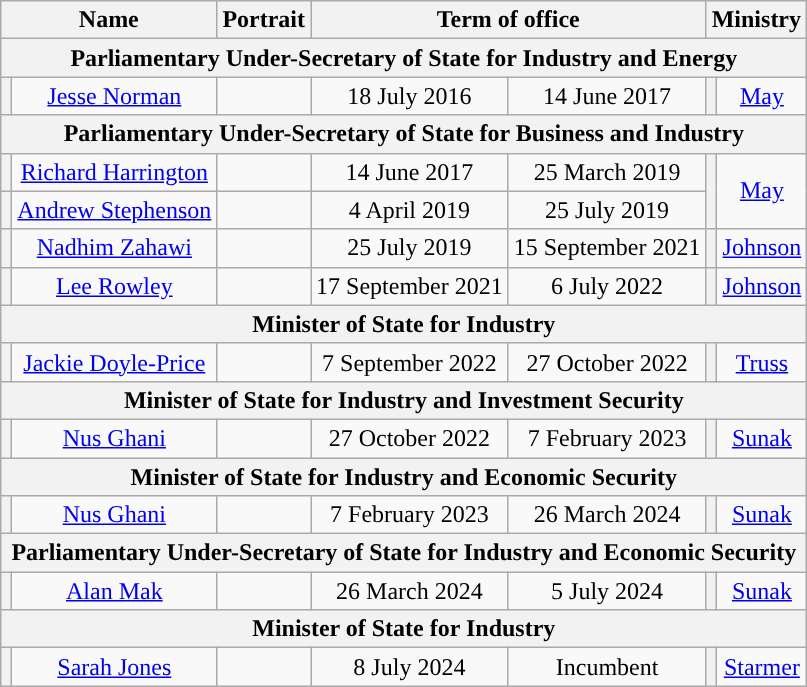<table class="wikitable" style="text-align:center">
<tr>
<th colspan="2">Name</th>
<th>Portrait</th>
<th colspan="2">Term of office</th>
<th colspan="2">Ministry</th>
</tr>
<tr>
<th colspan=8>Parliamentary Under-Secretary of State for Industry and Energy</th>
</tr>
<tr>
<th style="background-color: "></th>
<td><a href='#'>Jesse Norman</a></td>
<td></td>
<td>18 July 2016</td>
<td>14 June 2017</td>
<th style="background-color: "></th>
<td><a href='#'>May</a><br></td>
</tr>
<tr>
<th colspan=8>Parliamentary Under-Secretary of State for Business and Industry</th>
</tr>
<tr>
<th style="background-color: "></th>
<td><a href='#'>Richard Harrington</a></td>
<td></td>
<td>14 June 2017</td>
<td>25 March 2019</td>
<th rowspan=2 style="background-color: "></th>
<td rowspan=2><a href='#'>May</a><br></td>
</tr>
<tr>
<th style="background-color: "></th>
<td><a href='#'>Andrew Stephenson</a></td>
<td></td>
<td>4 April 2019</td>
<td>25 July 2019</td>
</tr>
<tr>
<th rowspan=2 style="background-color: "></th>
<td rowspan=2><a href='#'>Nadhim Zahawi</a></td>
<td rowspan=2></td>
<td rowspan=2>25 July 2019</td>
<td rowspan=2>15 September 2021</td>
<th style="background-color: "></th>
<td><a href='#'>Johnson</a><br></td>
</tr>
<tr>
<th rowspan=2 style="background-color: "></th>
<td rowspan=2><a href='#'>Johnson</a><br></td>
</tr>
<tr>
<th style="background-color: "></th>
<td><a href='#'>Lee Rowley</a></td>
<td></td>
<td>17 September 2021</td>
<td>6 July 2022</td>
</tr>
<tr>
<th colspan=8>Minister of State for Industry</th>
</tr>
<tr>
<th style="background-color: "></th>
<td><a href='#'>Jackie Doyle-Price</a></td>
<td></td>
<td>7 September 2022</td>
<td>27 October 2022</td>
<th style="background-color: "></th>
<td><a href='#'>Truss</a></td>
</tr>
<tr>
<th colspan=8>Minister of State for Industry and Investment Security</th>
</tr>
<tr>
<th style="background-color: "></th>
<td><a href='#'>Nus Ghani</a></td>
<td></td>
<td>27 October 2022</td>
<td>7 February 2023</td>
<th style="background-color: "></th>
<td><a href='#'>Sunak</a></td>
</tr>
<tr>
<th colspan=8>Minister of State for Industry and Economic Security<br><em></em></th>
</tr>
<tr>
<th style="background-color: "></th>
<td><a href='#'>Nus Ghani</a></td>
<td></td>
<td>7 February 2023</td>
<td>26 March 2024</td>
<th style="background-color: "></th>
<td><a href='#'>Sunak</a></td>
</tr>
<tr>
<th colspan=8>Parliamentary Under-Secretary of State for Industry and Economic Security<br><em></em></th>
</tr>
<tr>
<th style="background-color: "></th>
<td><a href='#'>Alan Mak</a></td>
<td></td>
<td>26 March 2024</td>
<td>5 July 2024</td>
<th style="background-color: "></th>
<td><a href='#'>Sunak</a></td>
</tr>
<tr>
<th colspan=8>Minister of State for Industry</th>
</tr>
<tr>
<th style="background-color: "></th>
<td><a href='#'>Sarah Jones</a></td>
<td></td>
<td>8 July 2024</td>
<td>Incumbent</td>
<th style="background-color: "></th>
<td><a href='#'>Starmer</a></td>
</tr>
</table>
